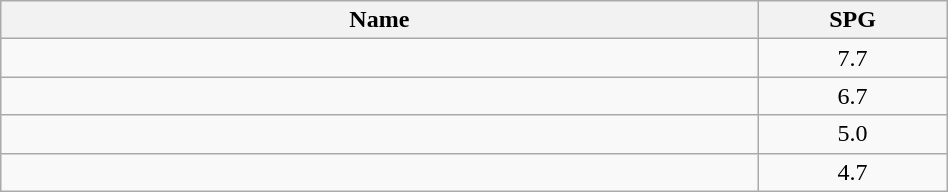<table class=wikitable width="50%">
<tr>
<th width="80%">Name</th>
<th width="20%">SPG</th>
</tr>
<tr>
<td></td>
<td align=center>7.7</td>
</tr>
<tr>
<td></td>
<td align=center>6.7</td>
</tr>
<tr>
<td></td>
<td align=center>5.0</td>
</tr>
<tr>
<td></td>
<td align=center>4.7</td>
</tr>
</table>
